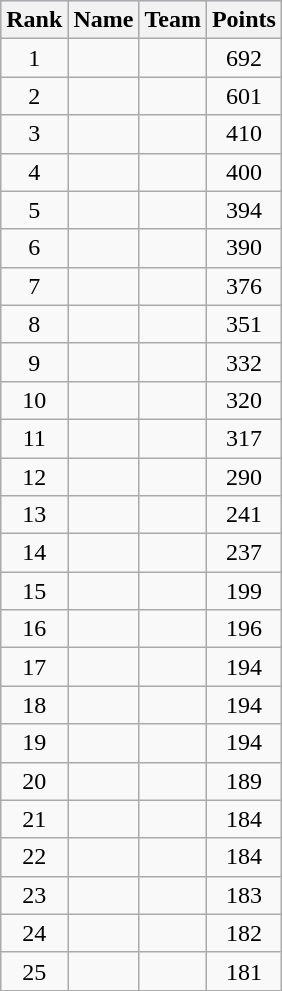<table class="wikitable">
<tr style="background:#ccf;">
<th>Rank</th>
<th>Name</th>
<th>Team</th>
<th>Points</th>
</tr>
<tr>
<td align=center>1</td>
<td></td>
<td></td>
<td align=center>692</td>
</tr>
<tr>
<td align=center>2</td>
<td></td>
<td></td>
<td align=center>601</td>
</tr>
<tr>
<td align=center>3</td>
<td></td>
<td></td>
<td align=center>410</td>
</tr>
<tr>
<td align=center>4</td>
<td></td>
<td></td>
<td align=center>400</td>
</tr>
<tr>
<td align=center>5</td>
<td></td>
<td></td>
<td align=center>394</td>
</tr>
<tr>
<td align=center>6</td>
<td></td>
<td></td>
<td align=center>390</td>
</tr>
<tr>
<td align=center>7</td>
<td></td>
<td></td>
<td align=center>376</td>
</tr>
<tr>
<td align=center>8</td>
<td></td>
<td></td>
<td align=center>351</td>
</tr>
<tr>
<td align=center>9</td>
<td></td>
<td></td>
<td align=center>332</td>
</tr>
<tr>
<td align=center>10</td>
<td></td>
<td></td>
<td align=center>320</td>
</tr>
<tr>
<td align=center>11</td>
<td></td>
<td></td>
<td align=center>317</td>
</tr>
<tr>
<td align=center>12</td>
<td></td>
<td></td>
<td align=center>290</td>
</tr>
<tr>
<td align=center>13</td>
<td></td>
<td></td>
<td align=center>241</td>
</tr>
<tr>
<td align=center>14</td>
<td></td>
<td></td>
<td align=center>237</td>
</tr>
<tr>
<td align=center>15</td>
<td></td>
<td></td>
<td align=center>199</td>
</tr>
<tr>
<td align=center>16</td>
<td></td>
<td></td>
<td align=center>196</td>
</tr>
<tr>
<td align=center>17</td>
<td></td>
<td></td>
<td align=center>194</td>
</tr>
<tr>
<td align=center>18</td>
<td></td>
<td></td>
<td align=center>194</td>
</tr>
<tr>
<td align=center>19</td>
<td></td>
<td></td>
<td align=center>194</td>
</tr>
<tr>
<td align=center>20</td>
<td></td>
<td></td>
<td align=center>189</td>
</tr>
<tr>
<td align=center>21</td>
<td></td>
<td></td>
<td align=center>184</td>
</tr>
<tr>
<td align=center>22</td>
<td></td>
<td></td>
<td align=center>184</td>
</tr>
<tr>
<td align=center>23</td>
<td></td>
<td></td>
<td align=center>183</td>
</tr>
<tr>
<td align=center>24</td>
<td></td>
<td></td>
<td align=center>182</td>
</tr>
<tr>
<td align=center>25</td>
<td></td>
<td></td>
<td align=center>181</td>
</tr>
</table>
